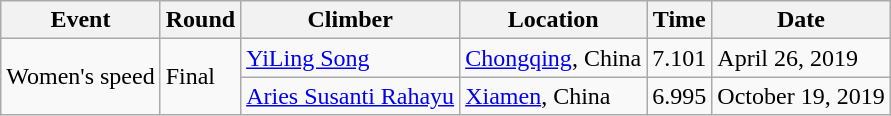<table class="wikitable">
<tr>
<th>Event</th>
<th>Round</th>
<th>Climber</th>
<th>Location</th>
<th>Time</th>
<th>Date</th>
</tr>
<tr>
<td rowspan="2">Women's speed</td>
<td rowspan="2">Final</td>
<td> <a href='#'>YiLing Song</a></td>
<td><a href='#'>Chongqing</a>, China</td>
<td>7.101</td>
<td>April 26, 2019</td>
</tr>
<tr>
<td> <a href='#'>Aries Susanti Rahayu</a></td>
<td><a href='#'>Xiamen</a>, China</td>
<td>6.995</td>
<td>October 19, 2019</td>
</tr>
</table>
